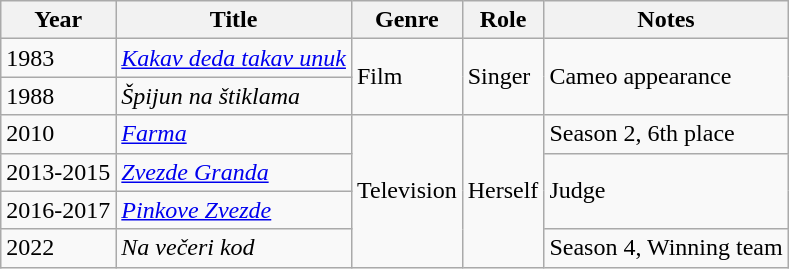<table class="wikitable">
<tr>
<th>Year</th>
<th>Title</th>
<th>Genre</th>
<th>Role</th>
<th>Notes</th>
</tr>
<tr>
<td>1983</td>
<td><em><a href='#'>Kakav deda takav unuk</a></em></td>
<td rowspan="2">Film</td>
<td rowspan="2">Singer</td>
<td rowspan="2">Cameo appearance</td>
</tr>
<tr>
<td>1988</td>
<td><em>Špijun na štiklama</em></td>
</tr>
<tr>
<td>2010</td>
<td><em><a href='#'>Farma</a></em></td>
<td rowspan="4">Television</td>
<td rowspan="4">Herself</td>
<td>Season 2, 6th place</td>
</tr>
<tr>
<td>2013-2015</td>
<td><em><a href='#'>Zvezde Granda</a></em></td>
<td rowspan="2">Judge</td>
</tr>
<tr>
<td>2016-2017</td>
<td><em><a href='#'>Pinkove Zvezde</a></em></td>
</tr>
<tr>
<td>2022</td>
<td><em>Na večeri kod</em></td>
<td>Season 4, Winning team</td>
</tr>
</table>
